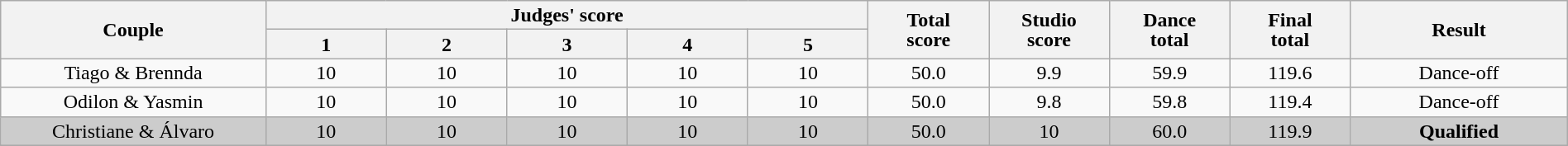<table class="wikitable" style="font-size:100%; line-height:16px; text-align:center" width="100%">
<tr>
<th rowspan=2 width="11.0%">Couple</th>
<th colspan=5 width="25.0%">Judges' score</th>
<th rowspan=2 width="05.0%">Total<br>score</th>
<th rowspan=2 width="05.0%">Studio<br>score</th>
<th rowspan=2 width="05.0%">Dance<br>total</th>
<th rowspan=2 width="05.0%">Final<br>total</th>
<th rowspan=2 width="09.0%">Result</th>
</tr>
<tr>
<th width="05.0%">1</th>
<th width="05.0%">2</th>
<th width="05.0%">3</th>
<th width="05.0%">4</th>
<th width="05.0%">5</th>
</tr>
<tr>
<td>Tiago & Brennda</td>
<td>10</td>
<td>10</td>
<td>10</td>
<td>10</td>
<td>10</td>
<td>50.0</td>
<td>9.9</td>
<td>59.9</td>
<td>119.6</td>
<td>Dance-off</td>
</tr>
<tr>
<td>Odilon & Yasmin</td>
<td>10</td>
<td>10</td>
<td>10</td>
<td>10</td>
<td>10</td>
<td>50.0</td>
<td>9.8</td>
<td>59.8</td>
<td>119.4</td>
<td>Dance-off</td>
</tr>
<tr bgcolor=CCCCCC>
<td>Christiane & Álvaro</td>
<td>10</td>
<td>10</td>
<td>10</td>
<td>10</td>
<td>10</td>
<td>50.0</td>
<td>10</td>
<td>60.0</td>
<td>119.9</td>
<td><strong>Qualified</strong></td>
</tr>
<tr>
</tr>
</table>
